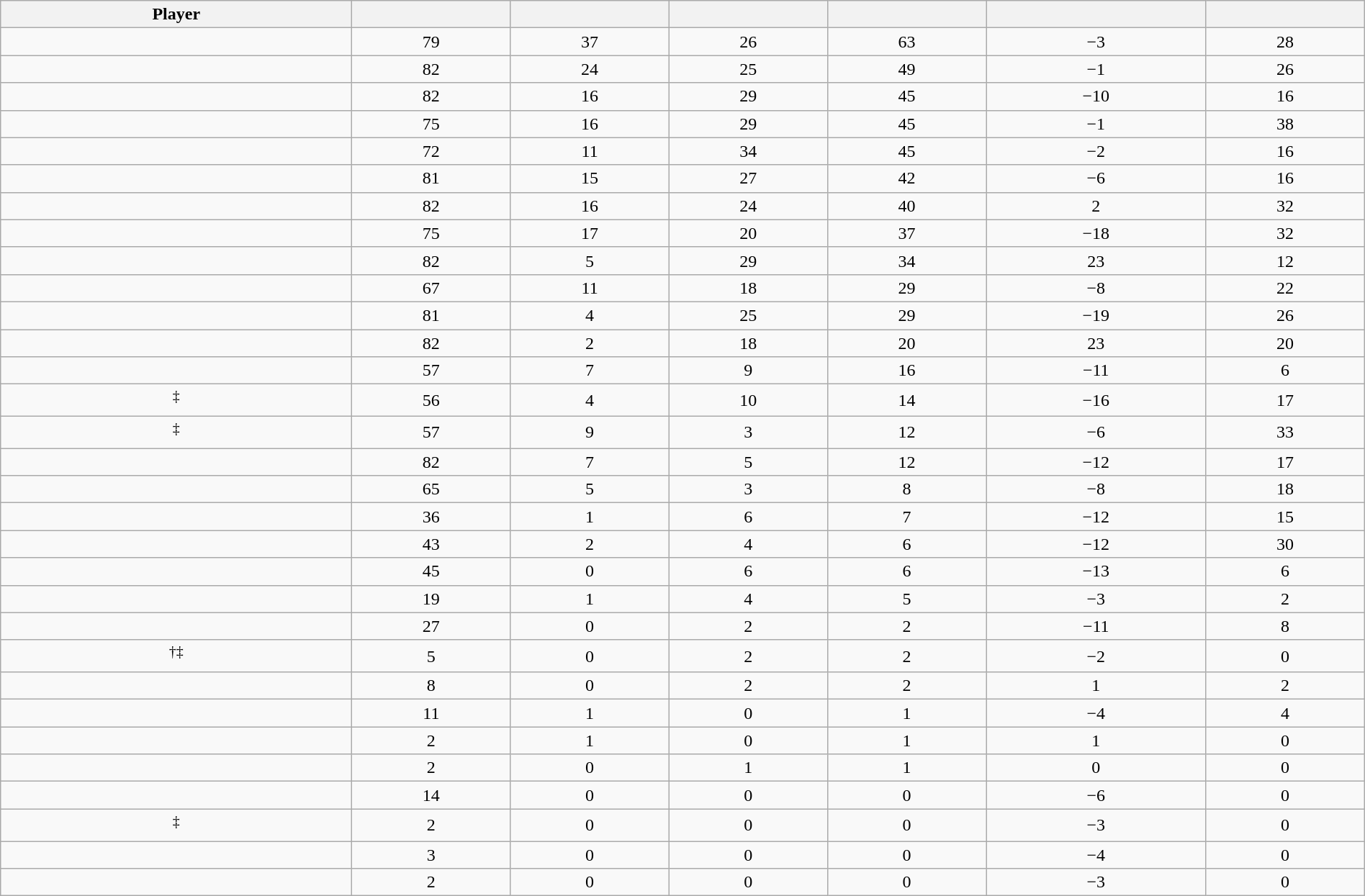<table class="wikitable sortable" style="width:100%; text-align:center;">
<tr>
<th>Player</th>
<th></th>
<th></th>
<th></th>
<th></th>
<th data-sort-type="number"></th>
<th></th>
</tr>
<tr>
<td></td>
<td>79</td>
<td>37</td>
<td>26</td>
<td>63</td>
<td>−3</td>
<td>28</td>
</tr>
<tr>
<td></td>
<td>82</td>
<td>24</td>
<td>25</td>
<td>49</td>
<td>−1</td>
<td>26</td>
</tr>
<tr>
<td></td>
<td>82</td>
<td>16</td>
<td>29</td>
<td>45</td>
<td>−10</td>
<td>16</td>
</tr>
<tr>
<td></td>
<td>75</td>
<td>16</td>
<td>29</td>
<td>45</td>
<td>−1</td>
<td>38</td>
</tr>
<tr>
<td></td>
<td>72</td>
<td>11</td>
<td>34</td>
<td>45</td>
<td>−2</td>
<td>16</td>
</tr>
<tr>
<td></td>
<td>81</td>
<td>15</td>
<td>27</td>
<td>42</td>
<td>−6</td>
<td>16</td>
</tr>
<tr>
<td></td>
<td>82</td>
<td>16</td>
<td>24</td>
<td>40</td>
<td>2</td>
<td>32</td>
</tr>
<tr>
<td></td>
<td>75</td>
<td>17</td>
<td>20</td>
<td>37</td>
<td>−18</td>
<td>32</td>
</tr>
<tr>
<td></td>
<td>82</td>
<td>5</td>
<td>29</td>
<td>34</td>
<td>23</td>
<td>12</td>
</tr>
<tr>
<td></td>
<td>67</td>
<td>11</td>
<td>18</td>
<td>29</td>
<td>−8</td>
<td>22</td>
</tr>
<tr>
<td></td>
<td>81</td>
<td>4</td>
<td>25</td>
<td>29</td>
<td>−19</td>
<td>26</td>
</tr>
<tr>
<td></td>
<td>82</td>
<td>2</td>
<td>18</td>
<td>20</td>
<td>23</td>
<td>20</td>
</tr>
<tr>
<td></td>
<td>57</td>
<td>7</td>
<td>9</td>
<td>16</td>
<td>−11</td>
<td>6</td>
</tr>
<tr>
<td><sup>‡</sup></td>
<td>56</td>
<td>4</td>
<td>10</td>
<td>14</td>
<td>−16</td>
<td>17</td>
</tr>
<tr>
<td><sup>‡</sup></td>
<td>57</td>
<td>9</td>
<td>3</td>
<td>12</td>
<td>−6</td>
<td>33</td>
</tr>
<tr>
<td></td>
<td>82</td>
<td>7</td>
<td>5</td>
<td>12</td>
<td>−12</td>
<td>17</td>
</tr>
<tr>
<td></td>
<td>65</td>
<td>5</td>
<td>3</td>
<td>8</td>
<td>−8</td>
<td>18</td>
</tr>
<tr>
<td></td>
<td>36</td>
<td>1</td>
<td>6</td>
<td>7</td>
<td>−12</td>
<td>15</td>
</tr>
<tr>
<td></td>
<td>43</td>
<td>2</td>
<td>4</td>
<td>6</td>
<td>−12</td>
<td>30</td>
</tr>
<tr>
<td></td>
<td>45</td>
<td>0</td>
<td>6</td>
<td>6</td>
<td>−13</td>
<td>6</td>
</tr>
<tr>
<td></td>
<td>19</td>
<td>1</td>
<td>4</td>
<td>5</td>
<td>−3</td>
<td>2</td>
</tr>
<tr>
<td></td>
<td>27</td>
<td>0</td>
<td>2</td>
<td>2</td>
<td>−11</td>
<td>8</td>
</tr>
<tr>
<td><sup>†‡</sup></td>
<td>5</td>
<td>0</td>
<td>2</td>
<td>2</td>
<td>−2</td>
<td>0</td>
</tr>
<tr>
<td></td>
<td>8</td>
<td>0</td>
<td>2</td>
<td>2</td>
<td>1</td>
<td>2</td>
</tr>
<tr>
<td></td>
<td>11</td>
<td>1</td>
<td>0</td>
<td>1</td>
<td>−4</td>
<td>4</td>
</tr>
<tr>
<td></td>
<td>2</td>
<td>1</td>
<td>0</td>
<td>1</td>
<td>1</td>
<td>0</td>
</tr>
<tr>
<td></td>
<td>2</td>
<td>0</td>
<td>1</td>
<td>1</td>
<td>0</td>
<td>0</td>
</tr>
<tr>
<td></td>
<td>14</td>
<td>0</td>
<td>0</td>
<td>0</td>
<td>−6</td>
<td>0</td>
</tr>
<tr>
<td><sup>‡</sup></td>
<td>2</td>
<td>0</td>
<td>0</td>
<td>0</td>
<td>−3</td>
<td>0</td>
</tr>
<tr>
<td></td>
<td>3</td>
<td>0</td>
<td>0</td>
<td>0</td>
<td>−4</td>
<td>0</td>
</tr>
<tr>
<td></td>
<td>2</td>
<td>0</td>
<td>0</td>
<td>0</td>
<td>−3</td>
<td>0</td>
</tr>
</table>
